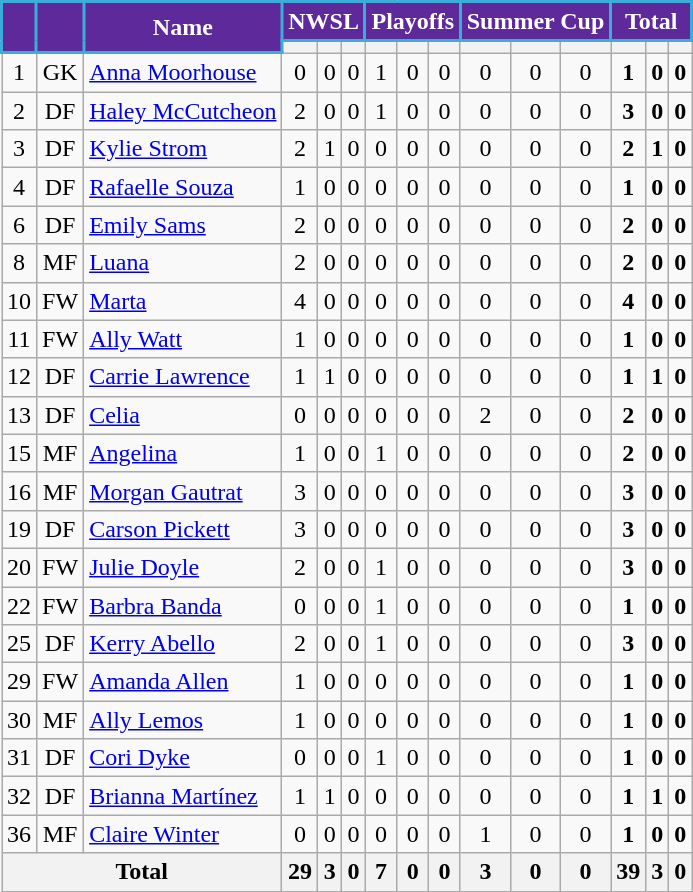<table class="wikitable sortable" style="text-align:center;">
<tr>
<th rowspan="2" style="background:#5E299A; color:white; border:2px solid #3aadd9;"></th>
<th rowspan="2" style="background:#5E299A; color:white; border:2px solid #3aadd9;"></th>
<th rowspan="2" style="background:#5E299A; color:white; border:2px solid #3aadd9;">Name</th>
<th colspan="3" style="background:#5E299A; color:white; border:2px solid #3aadd9;">NWSL</th>
<th colspan="3" style="background:#5E299A; color:white; border:2px solid #3aadd9;">Playoffs</th>
<th colspan="3" style="background:#5E299A; color:white; border:2px solid #3aadd9;">Summer Cup</th>
<th colspan="3" style="background:#5E299A; color:white; border:2px solid #3aadd9;">Total</th>
</tr>
<tr>
<th></th>
<th></th>
<th></th>
<th></th>
<th></th>
<th></th>
<th></th>
<th></th>
<th></th>
<th></th>
<th></th>
<th></th>
</tr>
<tr>
<td>1</td>
<td>GK</td>
<td align="left"> <a href='#'>Anna Moorhouse</a></td>
<td>0</td>
<td>0</td>
<td>0</td>
<td>1</td>
<td>0</td>
<td>0</td>
<td>0</td>
<td>0</td>
<td>0</td>
<td><strong>1</strong></td>
<td><strong>0</strong></td>
<td><strong>0</strong></td>
</tr>
<tr>
<td>2</td>
<td>DF</td>
<td align="left"> <a href='#'>Haley McCutcheon</a></td>
<td>2</td>
<td>0</td>
<td>0</td>
<td>1</td>
<td>0</td>
<td>0</td>
<td>0</td>
<td>0</td>
<td>0</td>
<td><strong>3</strong></td>
<td><strong>0</strong></td>
<td><strong>0</strong></td>
</tr>
<tr>
<td>3</td>
<td>DF</td>
<td align="left"> <a href='#'>Kylie Strom</a></td>
<td>2</td>
<td>1</td>
<td>0</td>
<td>0</td>
<td>0</td>
<td>0</td>
<td>0</td>
<td>0</td>
<td>0</td>
<td><strong>2</strong></td>
<td><strong>1</strong></td>
<td><strong>0</strong></td>
</tr>
<tr>
<td>4</td>
<td>DF</td>
<td align="left"> <a href='#'>Rafaelle Souza</a></td>
<td>1</td>
<td>0</td>
<td>0</td>
<td>0</td>
<td>0</td>
<td>0</td>
<td>0</td>
<td>0</td>
<td>0</td>
<td><strong>1</strong></td>
<td><strong>0</strong></td>
<td><strong>0</strong></td>
</tr>
<tr>
<td>6</td>
<td>DF</td>
<td align="left"> <a href='#'>Emily Sams</a></td>
<td>2</td>
<td>0</td>
<td>0</td>
<td>0</td>
<td>0</td>
<td>0</td>
<td>0</td>
<td>0</td>
<td>0</td>
<td><strong>2</strong></td>
<td><strong>0</strong></td>
<td><strong>0</strong></td>
</tr>
<tr>
<td>8</td>
<td>MF</td>
<td align="left"> <a href='#'>Luana</a></td>
<td>2</td>
<td>0</td>
<td>0</td>
<td>0</td>
<td>0</td>
<td>0</td>
<td>0</td>
<td>0</td>
<td>0</td>
<td><strong>2</strong></td>
<td><strong>0</strong></td>
<td><strong>0</strong></td>
</tr>
<tr>
<td>10</td>
<td>FW</td>
<td align="left"> <a href='#'>Marta</a></td>
<td>4</td>
<td>0</td>
<td>0</td>
<td>0</td>
<td>0</td>
<td>0</td>
<td>0</td>
<td>0</td>
<td>0</td>
<td><strong>4</strong></td>
<td><strong>0</strong></td>
<td><strong>0</strong></td>
</tr>
<tr>
<td>11</td>
<td>FW</td>
<td align="left"> <a href='#'>Ally Watt</a></td>
<td>1</td>
<td>0</td>
<td>0</td>
<td>0</td>
<td>0</td>
<td>0</td>
<td>0</td>
<td>0</td>
<td>0</td>
<td><strong>1</strong></td>
<td><strong>0</strong></td>
<td><strong>0</strong></td>
</tr>
<tr>
<td>12</td>
<td>DF</td>
<td align="left"> <a href='#'>Carrie Lawrence</a></td>
<td>1</td>
<td>1</td>
<td>0</td>
<td>0</td>
<td>0</td>
<td>0</td>
<td>0</td>
<td>0</td>
<td>0</td>
<td><strong>1</strong></td>
<td><strong>1</strong></td>
<td><strong>0</strong></td>
</tr>
<tr>
<td>13</td>
<td>DF</td>
<td align="left"> <a href='#'>Celia</a></td>
<td>0</td>
<td>0</td>
<td>0</td>
<td>0</td>
<td>0</td>
<td>0</td>
<td>2</td>
<td>0</td>
<td>0</td>
<td><strong>2</strong></td>
<td><strong>0</strong></td>
<td><strong>0</strong></td>
</tr>
<tr>
<td>15</td>
<td>MF</td>
<td align="left"> <a href='#'>Angelina</a></td>
<td>1</td>
<td>0</td>
<td>0</td>
<td>1</td>
<td>0</td>
<td>0</td>
<td>0</td>
<td>0</td>
<td>0</td>
<td><strong>2</strong></td>
<td><strong>0</strong></td>
<td><strong>0</strong></td>
</tr>
<tr>
<td>16</td>
<td>MF</td>
<td align="left"> <a href='#'>Morgan Gautrat</a></td>
<td>3</td>
<td>0</td>
<td>0</td>
<td>0</td>
<td>0</td>
<td>0</td>
<td>0</td>
<td>0</td>
<td>0</td>
<td><strong>3</strong></td>
<td><strong>0</strong></td>
<td><strong>0</strong></td>
</tr>
<tr>
<td>19</td>
<td>DF</td>
<td align="left"> <a href='#'>Carson Pickett</a></td>
<td>3</td>
<td>0</td>
<td>0</td>
<td>0</td>
<td>0</td>
<td>0</td>
<td>0</td>
<td>0</td>
<td>0</td>
<td><strong>3</strong></td>
<td><strong>0</strong></td>
<td><strong>0</strong></td>
</tr>
<tr>
<td>20</td>
<td>FW</td>
<td align="left"> <a href='#'>Julie Doyle</a></td>
<td>2</td>
<td>0</td>
<td>0</td>
<td>1</td>
<td>0</td>
<td>0</td>
<td>0</td>
<td>0</td>
<td>0</td>
<td><strong>3</strong></td>
<td><strong>0</strong></td>
<td><strong>0</strong></td>
</tr>
<tr>
<td>22</td>
<td>FW</td>
<td align="left"> <a href='#'>Barbra Banda</a></td>
<td>0</td>
<td>0</td>
<td>0</td>
<td>1</td>
<td>0</td>
<td>0</td>
<td>0</td>
<td>0</td>
<td>0</td>
<td><strong>1</strong></td>
<td><strong>0</strong></td>
<td><strong>0</strong></td>
</tr>
<tr>
<td>25</td>
<td>DF</td>
<td align="left"> <a href='#'>Kerry Abello</a></td>
<td>2</td>
<td>0</td>
<td>0</td>
<td>1</td>
<td>0</td>
<td>0</td>
<td>0</td>
<td>0</td>
<td>0</td>
<td><strong>3</strong></td>
<td><strong>0</strong></td>
<td><strong>0</strong></td>
</tr>
<tr>
<td>29</td>
<td>FW</td>
<td align="left"> <a href='#'>Amanda Allen</a></td>
<td>1</td>
<td>0</td>
<td>0</td>
<td>0</td>
<td>0</td>
<td>0</td>
<td>0</td>
<td>0</td>
<td>0</td>
<td><strong>1</strong></td>
<td><strong>0</strong></td>
<td><strong>0</strong></td>
</tr>
<tr>
<td>30</td>
<td>MF</td>
<td align="left"> <a href='#'>Ally Lemos</a></td>
<td>1</td>
<td>0</td>
<td>0</td>
<td>0</td>
<td>0</td>
<td>0</td>
<td>0</td>
<td>0</td>
<td>0</td>
<td><strong>1</strong></td>
<td><strong>0</strong></td>
<td><strong>0</strong></td>
</tr>
<tr>
<td>31</td>
<td>DF</td>
<td align="left"> <a href='#'>Cori Dyke</a></td>
<td>0</td>
<td>0</td>
<td>0</td>
<td>1</td>
<td>0</td>
<td>0</td>
<td>0</td>
<td>0</td>
<td>0</td>
<td><strong>1</strong></td>
<td><strong>0</strong></td>
<td><strong>0</strong></td>
</tr>
<tr>
<td>32</td>
<td>DF</td>
<td align="left"> <a href='#'>Brianna Martínez</a></td>
<td>1</td>
<td>1</td>
<td>0</td>
<td>0</td>
<td>0</td>
<td>0</td>
<td>0</td>
<td>0</td>
<td>0</td>
<td><strong>1</strong></td>
<td><strong>1</strong></td>
<td><strong>0</strong></td>
</tr>
<tr>
<td>36</td>
<td>MF</td>
<td align="left"> <a href='#'>Claire Winter</a></td>
<td>0</td>
<td>0</td>
<td>0</td>
<td>0</td>
<td>0</td>
<td>0</td>
<td>1</td>
<td>0</td>
<td>0</td>
<td><strong>1</strong></td>
<td><strong>0</strong></td>
<td><strong>0</strong></td>
</tr>
<tr>
<th colspan="3">Total</th>
<th>29</th>
<th>3</th>
<th>0</th>
<th>7</th>
<th>0</th>
<th>0</th>
<th>3</th>
<th>0</th>
<th>0</th>
<th>39</th>
<th>3</th>
<th>0</th>
</tr>
</table>
